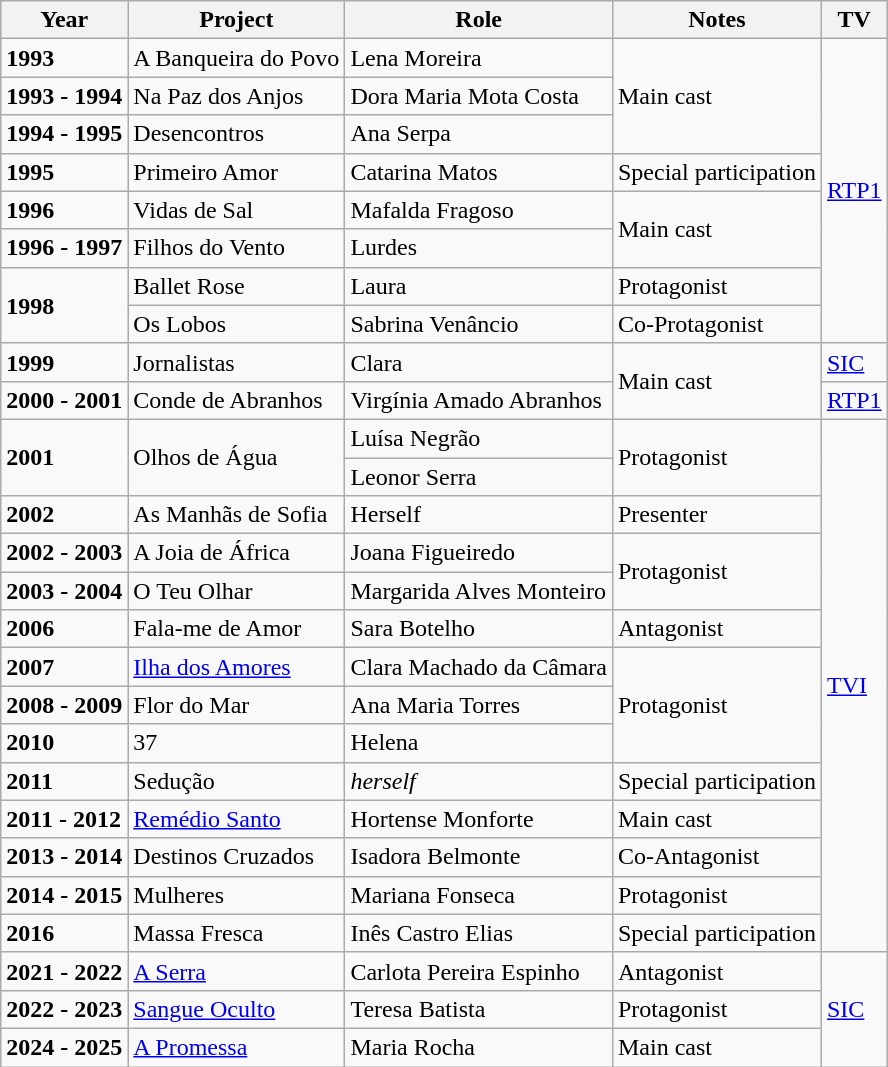<table class="wikitable sortable">
<tr>
<th>Year</th>
<th>Project</th>
<th>Role</th>
<th>Notes</th>
<th>TV</th>
</tr>
<tr>
<td><strong>1993</strong></td>
<td>A Banqueira do Povo</td>
<td>Lena Moreira</td>
<td rowspan="3">Main cast</td>
<td rowspan="8"><a href='#'>RTP1</a></td>
</tr>
<tr>
<td><strong>1993 - 1994</strong></td>
<td>Na Paz dos Anjos</td>
<td>Dora Maria Mota Costa</td>
</tr>
<tr>
<td><strong>1994 - 1995</strong></td>
<td>Desencontros</td>
<td>Ana Serpa</td>
</tr>
<tr>
<td><strong>1995</strong></td>
<td>Primeiro Amor</td>
<td>Catarina Matos</td>
<td>Special participation</td>
</tr>
<tr>
<td><strong>1996</strong></td>
<td>Vidas de Sal</td>
<td>Mafalda Fragoso</td>
<td rowspan="2">Main cast</td>
</tr>
<tr>
<td><strong>1996 - 1997</strong></td>
<td>Filhos do Vento</td>
<td>Lurdes</td>
</tr>
<tr>
<td rowspan="2"><strong>1998</strong></td>
<td>Ballet Rose</td>
<td>Laura</td>
<td>Protagonist</td>
</tr>
<tr>
<td>Os Lobos</td>
<td>Sabrina Venâncio</td>
<td>Co-Protagonist</td>
</tr>
<tr>
<td><strong>1999</strong></td>
<td>Jornalistas</td>
<td>Clara</td>
<td rowspan="2">Main cast</td>
<td><a href='#'>SIC</a></td>
</tr>
<tr>
<td><strong>2000 - 2001</strong></td>
<td>Conde de Abranhos</td>
<td>Virgínia Amado Abranhos</td>
<td><a href='#'>RTP1</a></td>
</tr>
<tr>
<td rowspan="2"><strong>2001</strong></td>
<td rowspan="2">Olhos de Água</td>
<td>Luísa Negrão</td>
<td rowspan="2">Protagonist</td>
<td rowspan="14"><a href='#'>TVI</a></td>
</tr>
<tr>
<td>Leonor Serra</td>
</tr>
<tr>
<td><strong>2002</strong></td>
<td>As Manhãs de Sofia</td>
<td>Herself</td>
<td>Presenter</td>
</tr>
<tr>
<td><strong>2002 - 2003</strong></td>
<td>A Joia de África</td>
<td>Joana Figueiredo</td>
<td rowspan="2">Protagonist</td>
</tr>
<tr>
<td><strong>2003 - 2004</strong></td>
<td>O Teu Olhar</td>
<td>Margarida Alves Monteiro</td>
</tr>
<tr>
<td><strong>2006</strong></td>
<td>Fala-me de Amor</td>
<td>Sara Botelho</td>
<td>Antagonist</td>
</tr>
<tr>
<td><strong>2007</strong></td>
<td><a href='#'>Ilha dos Amores</a></td>
<td>Clara Machado da Câmara</td>
<td rowspan="3">Protagonist</td>
</tr>
<tr>
<td><strong>2008 - 2009</strong></td>
<td>Flor do Mar</td>
<td>Ana Maria Torres</td>
</tr>
<tr>
<td><strong>2010</strong></td>
<td>37</td>
<td>Helena</td>
</tr>
<tr>
<td><strong>2011</strong></td>
<td>Sedução</td>
<td><em>herself</em></td>
<td>Special participation</td>
</tr>
<tr>
<td><strong>2011 - 2012</strong></td>
<td><a href='#'>Remédio Santo</a></td>
<td>Hortense Monforte</td>
<td>Main cast</td>
</tr>
<tr>
<td><strong>2013 - 2014</strong></td>
<td>Destinos Cruzados</td>
<td>Isadora Belmonte</td>
<td>Co-Antagonist</td>
</tr>
<tr>
<td><strong>2014 - 2015</strong></td>
<td>Mulheres</td>
<td>Mariana Fonseca</td>
<td>Protagonist</td>
</tr>
<tr>
<td><strong>2016</strong></td>
<td>Massa Fresca</td>
<td>Inês Castro Elias</td>
<td>Special participation</td>
</tr>
<tr>
<td><strong>2021 - 2022</strong></td>
<td><a href='#'>A Serra</a></td>
<td>Carlota Pereira Espinho</td>
<td>Antagonist</td>
<td rowspan="3"><a href='#'>SIC</a></td>
</tr>
<tr>
<td><strong>2022 - 2023</strong></td>
<td><a href='#'>Sangue Oculto</a></td>
<td>Teresa Batista</td>
<td>Protagonist</td>
</tr>
<tr>
<td><strong>2024 - 2025</strong></td>
<td><a href='#'>A Promessa</a></td>
<td>Maria Rocha</td>
<td>Main cast</td>
</tr>
</table>
